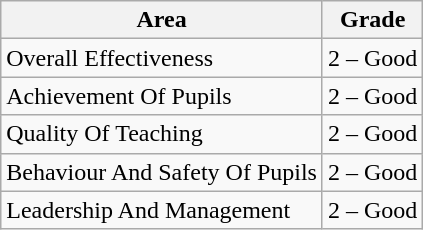<table class="wikitable">
<tr>
<th>Area</th>
<th>Grade</th>
</tr>
<tr>
<td>Overall Effectiveness</td>
<td>2 – Good</td>
</tr>
<tr>
<td>Achievement Of Pupils</td>
<td>2 – Good</td>
</tr>
<tr>
<td>Quality Of Teaching</td>
<td>2 – Good</td>
</tr>
<tr>
<td>Behaviour And Safety Of Pupils</td>
<td>2 – Good</td>
</tr>
<tr>
<td>Leadership And Management</td>
<td>2 – Good</td>
</tr>
</table>
